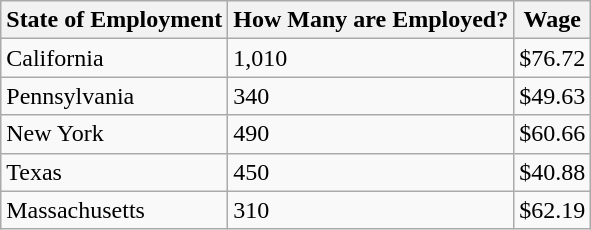<table class="wikitable">
<tr>
<th>State of Employment</th>
<th>How Many are Employed?</th>
<th>Wage</th>
</tr>
<tr>
<td>California</td>
<td>1,010</td>
<td>$76.72</td>
</tr>
<tr>
<td>Pennsylvania</td>
<td>340</td>
<td>$49.63</td>
</tr>
<tr>
<td>New York</td>
<td>490</td>
<td>$60.66</td>
</tr>
<tr>
<td>Texas</td>
<td>450</td>
<td>$40.88</td>
</tr>
<tr>
<td>Massachusetts</td>
<td>310</td>
<td>$62.19</td>
</tr>
</table>
